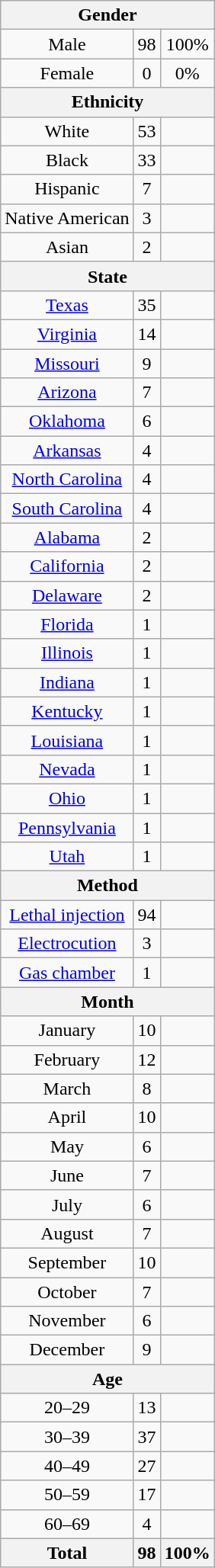<table class="wikitable" style="text-align:center;">
<tr>
<th colspan="3">Gender</th>
</tr>
<tr>
<td>Male</td>
<td>98</td>
<td>100%</td>
</tr>
<tr>
<td>Female</td>
<td>0</td>
<td>0%</td>
</tr>
<tr>
<th colspan="3">Ethnicity</th>
</tr>
<tr>
<td>White</td>
<td>53</td>
<td></td>
</tr>
<tr>
<td>Black</td>
<td>33</td>
<td></td>
</tr>
<tr>
<td>Hispanic</td>
<td>7</td>
<td></td>
</tr>
<tr>
<td>Native American</td>
<td>3</td>
<td></td>
</tr>
<tr>
<td>Asian</td>
<td>2</td>
<td></td>
</tr>
<tr>
<th colspan="3">State</th>
</tr>
<tr>
<td><a href='#'>Texas</a></td>
<td>35</td>
<td></td>
</tr>
<tr>
<td><a href='#'>Virginia</a></td>
<td>14</td>
<td></td>
</tr>
<tr>
<td><a href='#'>Missouri</a></td>
<td>9</td>
<td></td>
</tr>
<tr>
<td><a href='#'>Arizona</a></td>
<td>7</td>
<td></td>
</tr>
<tr>
<td><a href='#'>Oklahoma</a></td>
<td>6</td>
<td></td>
</tr>
<tr>
<td><a href='#'>Arkansas</a></td>
<td>4</td>
<td></td>
</tr>
<tr>
<td><a href='#'>North Carolina</a></td>
<td>4</td>
<td></td>
</tr>
<tr>
<td><a href='#'>South Carolina</a></td>
<td>4</td>
<td></td>
</tr>
<tr>
<td><a href='#'>Alabama</a></td>
<td>2</td>
<td></td>
</tr>
<tr>
<td><a href='#'>California</a></td>
<td>2</td>
<td></td>
</tr>
<tr>
<td><a href='#'>Delaware</a></td>
<td>2</td>
<td></td>
</tr>
<tr>
<td><a href='#'>Florida</a></td>
<td>1</td>
<td></td>
</tr>
<tr>
<td><a href='#'>Illinois</a></td>
<td>1</td>
<td></td>
</tr>
<tr>
<td><a href='#'>Indiana</a></td>
<td>1</td>
<td></td>
</tr>
<tr>
<td><a href='#'>Kentucky</a></td>
<td>1</td>
<td></td>
</tr>
<tr>
<td><a href='#'>Louisiana</a></td>
<td>1</td>
<td></td>
</tr>
<tr>
<td><a href='#'>Nevada</a></td>
<td>1</td>
<td></td>
</tr>
<tr>
<td><a href='#'>Ohio</a></td>
<td>1</td>
<td></td>
</tr>
<tr>
<td><a href='#'>Pennsylvania</a></td>
<td>1</td>
<td></td>
</tr>
<tr>
<td><a href='#'>Utah</a></td>
<td>1</td>
<td></td>
</tr>
<tr>
<th colspan="3">Method</th>
</tr>
<tr>
<td><a href='#'>Lethal injection</a></td>
<td>94</td>
<td></td>
</tr>
<tr>
<td><a href='#'>Electrocution</a></td>
<td>3</td>
<td></td>
</tr>
<tr>
<td><a href='#'>Gas chamber</a></td>
<td>1</td>
<td></td>
</tr>
<tr>
<th colspan="3">Month</th>
</tr>
<tr>
<td>January</td>
<td>10</td>
<td></td>
</tr>
<tr>
<td>February</td>
<td>12</td>
<td></td>
</tr>
<tr>
<td>March</td>
<td>8</td>
<td></td>
</tr>
<tr>
<td>April</td>
<td>10</td>
<td></td>
</tr>
<tr>
<td>May</td>
<td>6</td>
<td></td>
</tr>
<tr>
<td>June</td>
<td>7</td>
<td></td>
</tr>
<tr>
<td>July</td>
<td>6</td>
<td></td>
</tr>
<tr>
<td>August</td>
<td>7</td>
<td></td>
</tr>
<tr>
<td>September</td>
<td>10</td>
<td></td>
</tr>
<tr>
<td>October</td>
<td>7</td>
<td></td>
</tr>
<tr>
<td>November</td>
<td>6</td>
<td></td>
</tr>
<tr>
<td>December</td>
<td>9</td>
<td></td>
</tr>
<tr>
<th colspan="3">Age</th>
</tr>
<tr>
<td>20–29</td>
<td>13</td>
<td></td>
</tr>
<tr>
<td>30–39</td>
<td>37</td>
<td></td>
</tr>
<tr>
<td>40–49</td>
<td>27</td>
<td></td>
</tr>
<tr>
<td>50–59</td>
<td>17</td>
<td></td>
</tr>
<tr>
<td>60–69</td>
<td>4</td>
<td></td>
</tr>
<tr>
<th>Total</th>
<th>98</th>
<th>100%</th>
</tr>
</table>
